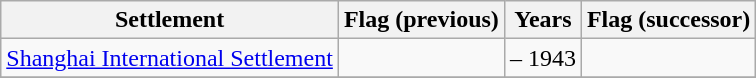<table class="wikitable sortable">
<tr>
<th>Settlement</th>
<th>Flag (previous)</th>
<th>Years</th>
<th>Flag (successor)</th>
</tr>
<tr>
<td><a href='#'>Shanghai International Settlement</a></td>
<td class="noresize"></td>
<td> – 1943</td>
<td class="noresize"></td>
</tr>
<tr>
</tr>
</table>
